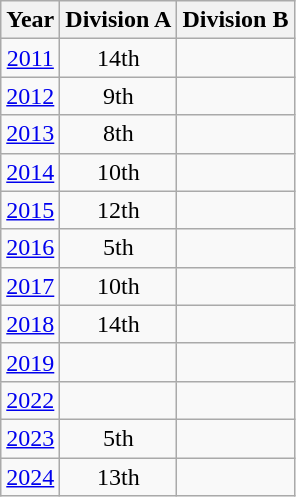<table class="wikitable" style="text-align:center">
<tr>
<th>Year</th>
<th>Division A</th>
<th>Division B</th>
</tr>
<tr>
<td><a href='#'>2011</a></td>
<td>14th</td>
<td></td>
</tr>
<tr>
<td><a href='#'>2012</a></td>
<td>9th</td>
<td></td>
</tr>
<tr>
<td><a href='#'>2013</a></td>
<td>8th</td>
<td></td>
</tr>
<tr>
<td><a href='#'>2014</a></td>
<td>10th</td>
<td></td>
</tr>
<tr>
<td><a href='#'>2015</a></td>
<td>12th</td>
<td></td>
</tr>
<tr>
<td><a href='#'>2016</a></td>
<td>5th</td>
<td></td>
</tr>
<tr>
<td><a href='#'>2017</a></td>
<td>10th</td>
<td></td>
</tr>
<tr>
<td><a href='#'>2018</a></td>
<td>14th</td>
<td></td>
</tr>
<tr>
<td><a href='#'>2019</a></td>
<td></td>
<td></td>
</tr>
<tr>
<td><a href='#'>2022</a></td>
<td></td>
<td></td>
</tr>
<tr>
<td><a href='#'>2023</a></td>
<td>5th</td>
<td></td>
</tr>
<tr>
<td><a href='#'>2024</a></td>
<td>13th</td>
<td></td>
</tr>
</table>
